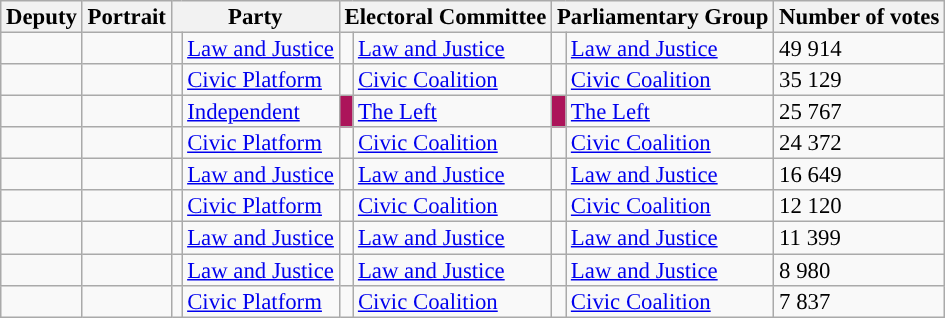<table class="wikitable sortable" style="font-size:95%;line-height:14px;">
<tr>
<th>Deputy</th>
<th>Portrait</th>
<th colspan="2">Party</th>
<th colspan="2">Electoral Committee</th>
<th colspan="2">Parliamentary Group</th>
<th>Number of votes</th>
</tr>
<tr>
<td></td>
<td></td>
<td style="background:"></td>
<td><a href='#'>Law and Justice</a></td>
<td style="background:"></td>
<td><a href='#'>Law and Justice</a></td>
<td style="background:"></td>
<td><a href='#'>Law and Justice</a></td>
<td>49 914</td>
</tr>
<tr>
<td></td>
<td></td>
<td style="background:"></td>
<td><a href='#'>Civic Platform</a></td>
<td style="background:"></td>
<td><a href='#'>Civic Coalition</a></td>
<td style="background:"></td>
<td><a href='#'>Civic Coalition</a></td>
<td>35 129</td>
</tr>
<tr>
<td></td>
<td></td>
<td style="background:"></td>
<td><a href='#'>Independent</a></td>
<td style="background:#AC145A;"></td>
<td><a href='#'>The Left</a></td>
<td style="background:#AC145A;"></td>
<td><a href='#'>The Left</a></td>
<td>25 767</td>
</tr>
<tr>
<td></td>
<td></td>
<td style="background:"></td>
<td><a href='#'>Civic Platform</a></td>
<td style="background:"></td>
<td><a href='#'>Civic Coalition</a></td>
<td style="background:"></td>
<td><a href='#'>Civic Coalition</a></td>
<td>24 372</td>
</tr>
<tr>
<td></td>
<td></td>
<td style="background:"></td>
<td><a href='#'>Law and Justice</a></td>
<td style="background:"></td>
<td><a href='#'>Law and Justice</a></td>
<td style="background:"></td>
<td><a href='#'>Law and Justice</a></td>
<td>16 649</td>
</tr>
<tr>
<td></td>
<td></td>
<td style="background:"></td>
<td><a href='#'>Civic Platform</a></td>
<td style="background:"></td>
<td><a href='#'>Civic Coalition</a></td>
<td style="background:"></td>
<td><a href='#'>Civic Coalition</a></td>
<td>12 120</td>
</tr>
<tr>
<td></td>
<td></td>
<td style="background:"></td>
<td><a href='#'>Law and Justice</a></td>
<td style="background:"></td>
<td><a href='#'>Law and Justice</a></td>
<td style="background:"></td>
<td><a href='#'>Law and Justice</a></td>
<td>11 399</td>
</tr>
<tr>
<td></td>
<td></td>
<td style="background:"></td>
<td><a href='#'>Law and Justice</a></td>
<td style="background:"></td>
<td><a href='#'>Law and Justice</a></td>
<td style="background:"></td>
<td><a href='#'>Law and Justice</a></td>
<td>8 980</td>
</tr>
<tr>
<td></td>
<td></td>
<td style="background:"></td>
<td><a href='#'>Civic Platform</a></td>
<td style="background:"></td>
<td><a href='#'>Civic Coalition</a></td>
<td style="background:"></td>
<td><a href='#'>Civic Coalition</a></td>
<td>7 837</td>
</tr>
</table>
